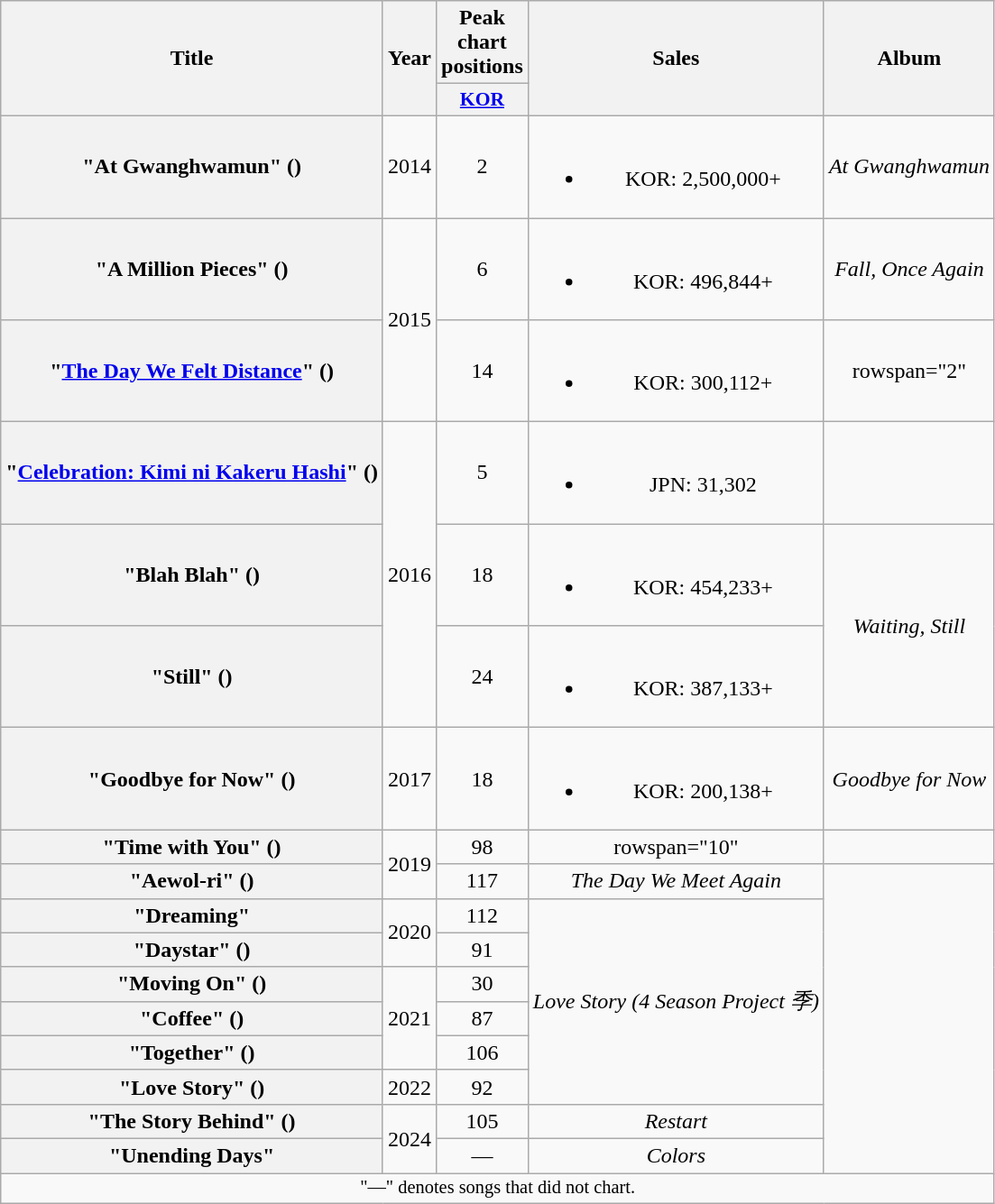<table class="wikitable plainrowheaders" style="text-align:center;">
<tr>
<th scope=col rowspan="2">Title</th>
<th scope=col rowspan="2">Year</th>
<th scope=col colspan="1">Peak<br>chart<br>positions</th>
<th scope=col rowspan="2">Sales</th>
<th scope=col rowspan="2">Album</th>
</tr>
<tr>
<th style="width:3em;font-size:90%;"><a href='#'>KOR</a><br></th>
</tr>
<tr>
<th scope=row>"At Gwanghwamun" ()</th>
<td>2014</td>
<td>2</td>
<td><br><ul><li>KOR: 2,500,000+</li></ul></td>
<td><em>At Gwanghwamun</em></td>
</tr>
<tr>
<th scope=row>"A Million Pieces" ()</th>
<td rowspan="2">2015</td>
<td>6</td>
<td><br><ul><li>KOR: 496,844+</li></ul></td>
<td><em>Fall, Once Again</em></td>
</tr>
<tr>
<th scope=row>"<a href='#'>The Day We Felt Distance</a>" ()</th>
<td>14</td>
<td><br><ul><li>KOR: 300,112+</li></ul></td>
<td>rowspan="2" </td>
</tr>
<tr>
<th scope=row>"<a href='#'>Celebration: Kimi ni Kakeru Hashi</a>" ()</th>
<td rowspan=3>2016</td>
<td>5</td>
<td><br><ul><li>JPN: 31,302 </li></ul></td>
</tr>
<tr>
<th scope=row>"Blah Blah" ()</th>
<td>18</td>
<td><br><ul><li>KOR: 454,233+</li></ul></td>
<td rowspan=2><em>Waiting, Still</em></td>
</tr>
<tr>
<th scope=row>"Still" ()</th>
<td>24</td>
<td><br><ul><li>KOR: 387,133+</li></ul></td>
</tr>
<tr>
<th scope=row>"Goodbye for Now" ()</th>
<td>2017</td>
<td>18</td>
<td><br><ul><li>KOR: 200,138+</li></ul></td>
<td><em>Goodbye for Now</em></td>
</tr>
<tr>
<th scope=row>"Time with You" ()</th>
<td rowspan="2">2019</td>
<td>98</td>
<td>rowspan="10" </td>
<td></td>
</tr>
<tr>
<th scope=row>"Aewol-ri" ()</th>
<td>117</td>
<td><em>The Day We Meet Again</em></td>
</tr>
<tr>
<th scope=row>"Dreaming"</th>
<td rowspan="2">2020</td>
<td>112</td>
<td rowspan="6"><em>Love Story (4 Season Project 季)</em></td>
</tr>
<tr>
<th scope=row>"Daystar" ()</th>
<td>91</td>
</tr>
<tr>
<th scope=row>"Moving On" ()</th>
<td rowspan="3">2021</td>
<td>30</td>
</tr>
<tr>
<th scope=row>"Coffee" ()</th>
<td>87</td>
</tr>
<tr>
<th scope=row>"Together" ()</th>
<td>106</td>
</tr>
<tr>
<th scope=row>"Love Story" ()</th>
<td>2022</td>
<td>92</td>
</tr>
<tr>
<th scope=row>"The Story Behind" ()</th>
<td rowspan="2">2024</td>
<td>105</td>
<td><em>Restart</em></td>
</tr>
<tr>
<th scope=row>"Unending Days"</th>
<td>—</td>
<td><em>Colors</em></td>
</tr>
<tr>
<td colspan="5" style="font-size:85%;">"—" denotes songs that did not chart.</td>
</tr>
</table>
